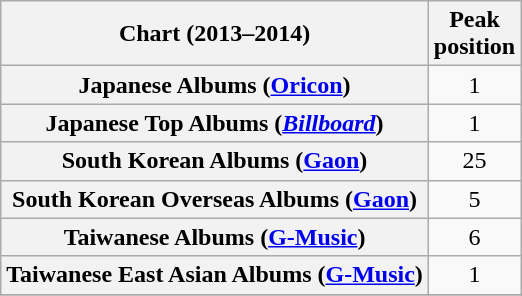<table class="wikitable sortable plainrowheaders">
<tr>
<th>Chart (2013–2014)</th>
<th>Peak<br>position</th>
</tr>
<tr>
<th scope="row">Japanese Albums (<a href='#'>Oricon</a>)</th>
<td style="text-align:center;">1</td>
</tr>
<tr>
<th scope="row">Japanese Top Albums (<a href='#'><em>Billboard</em></a>)</th>
<td style="text-align:center;">1</td>
</tr>
<tr>
<th scope="row">South Korean Albums (<a href='#'>Gaon</a>)</th>
<td style="text-align:center;">25</td>
</tr>
<tr>
<th scope="row">South Korean Overseas Albums (<a href='#'>Gaon</a>)</th>
<td style="text-align:center;">5</td>
</tr>
<tr>
<th scope="row">Taiwanese Albums (<a href='#'>G-Music</a>)</th>
<td style="text-align:center;">6</td>
</tr>
<tr>
<th scope="row">Taiwanese East Asian Albums (<a href='#'>G-Music</a>)</th>
<td style="text-align:center;">1</td>
</tr>
<tr>
</tr>
</table>
